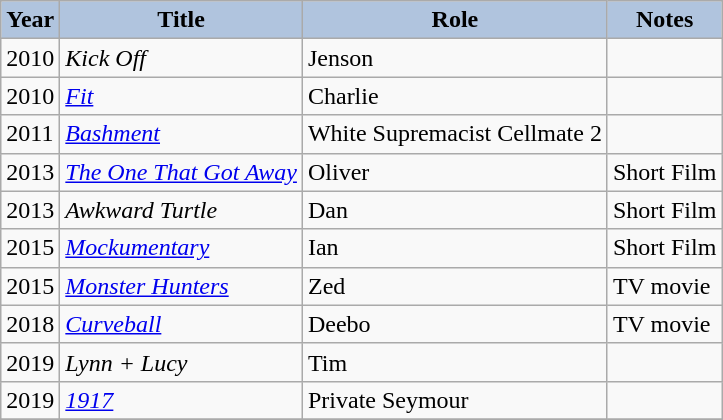<table class = "wikitable sortable">
<tr>
<th style="background:#B0C4DE;">Year</th>
<th style="background:#B0C4DE;">Title</th>
<th style="background:#B0C4DE;">Role</th>
<th style="background:#B0C4DE;">Notes</th>
</tr>
<tr>
<td>2010</td>
<td><em>Kick Off</em></td>
<td>Jenson</td>
<td></td>
</tr>
<tr>
<td>2010</td>
<td><em><a href='#'>Fit</a></em></td>
<td>Charlie</td>
<td></td>
</tr>
<tr>
<td>2011</td>
<td><em><a href='#'>Bashment</a></em></td>
<td>White Supremacist Cellmate 2</td>
<td></td>
</tr>
<tr>
<td>2013</td>
<td><em><a href='#'>The One That Got Away</a></em></td>
<td>Oliver</td>
<td>Short Film</td>
</tr>
<tr>
<td>2013</td>
<td><em>Awkward Turtle</em></td>
<td>Dan</td>
<td>Short Film</td>
</tr>
<tr>
<td>2015</td>
<td><em><a href='#'>Mockumentary</a></em></td>
<td>Ian</td>
<td>Short Film</td>
</tr>
<tr>
<td>2015</td>
<td><em><a href='#'>Monster Hunters</a></em></td>
<td>Zed</td>
<td>TV movie</td>
</tr>
<tr>
<td>2018</td>
<td><em><a href='#'>Curveball</a></em></td>
<td>Deebo</td>
<td>TV movie</td>
</tr>
<tr>
<td>2019</td>
<td><em>Lynn + Lucy</em></td>
<td>Tim</td>
<td></td>
</tr>
<tr>
<td>2019</td>
<td><em><a href='#'>1917</a></em></td>
<td>Private Seymour</td>
<td></td>
</tr>
<tr>
</tr>
</table>
